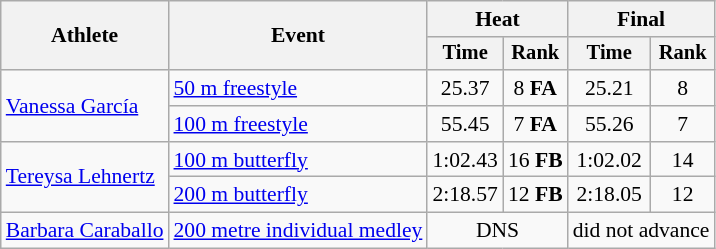<table class=wikitable style="font-size:90%">
<tr>
<th rowspan="2">Athlete</th>
<th rowspan="2">Event</th>
<th colspan="2">Heat</th>
<th colspan="2">Final</th>
</tr>
<tr style="font-size:95%">
<th>Time</th>
<th>Rank</th>
<th>Time</th>
<th>Rank</th>
</tr>
<tr align=center>
<td align=left rowspan="2"><a href='#'>Vanessa García</a></td>
<td align=left><a href='#'>50 m freestyle</a></td>
<td>25.37</td>
<td>8 <strong>FA</strong></td>
<td>25.21</td>
<td>8</td>
</tr>
<tr align=center>
<td align=left><a href='#'>100 m freestyle</a></td>
<td>55.45</td>
<td>7 <strong>FA</strong></td>
<td>55.26</td>
<td>7</td>
</tr>
<tr align=center>
<td align=left rowspan=2><a href='#'>Tereysa Lehnertz</a></td>
<td align=left><a href='#'>100 m butterfly</a></td>
<td>1:02.43</td>
<td>16 <strong>FB</strong></td>
<td>1:02.02</td>
<td>14</td>
</tr>
<tr align=center>
<td align=left><a href='#'>200 m butterfly</a></td>
<td>2:18.57</td>
<td>12 <strong>FB</strong></td>
<td>2:18.05</td>
<td>12</td>
</tr>
<tr align=center>
<td align=left><a href='#'>Barbara Caraballo</a></td>
<td align=left><a href='#'>200 metre individual medley</a></td>
<td colspan=2>DNS</td>
<td colspan=2>did not advance</td>
</tr>
</table>
